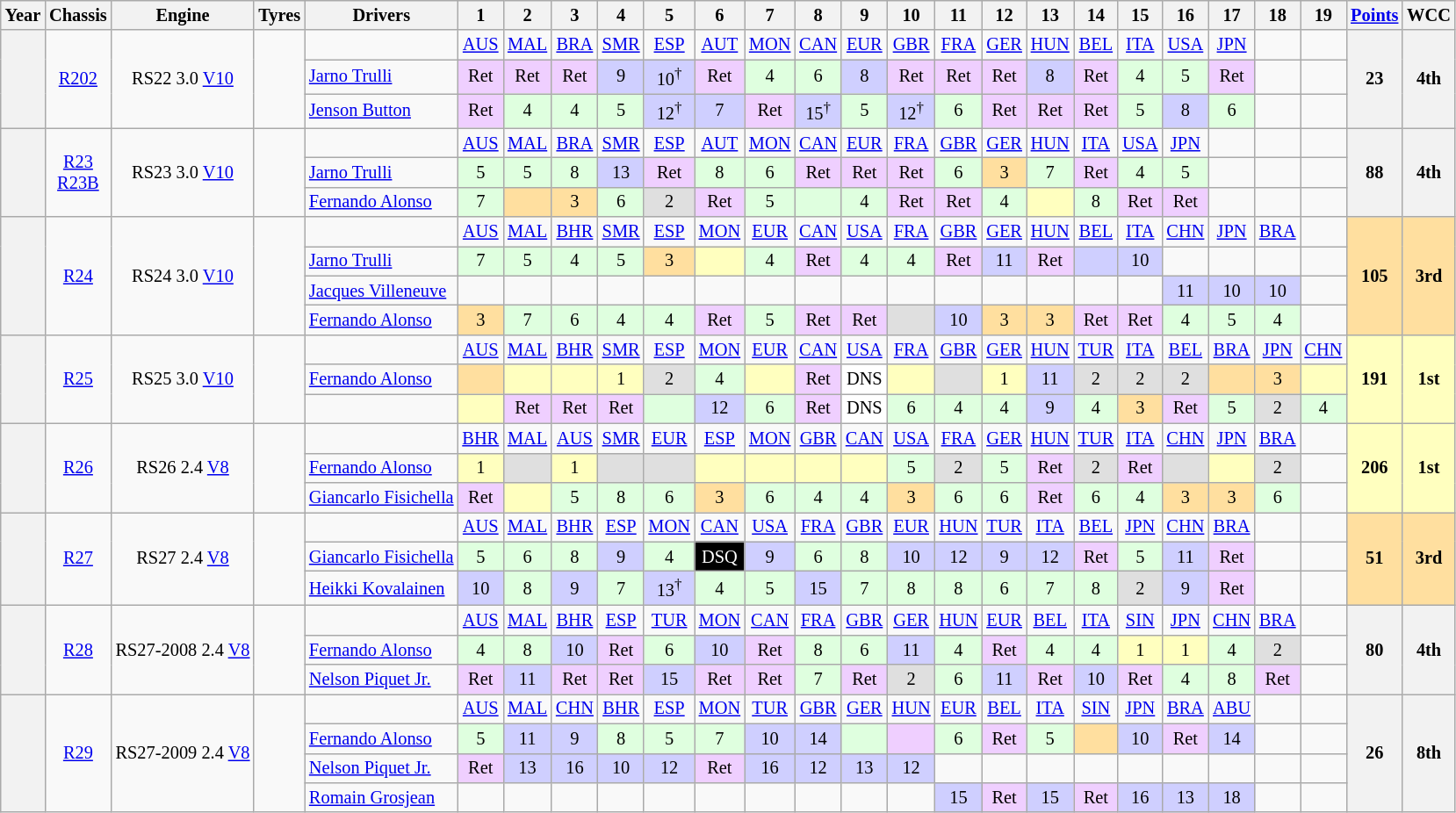<table class="wikitable" style="text-align:center; font-size:85%">
<tr>
<th>Year</th>
<th>Chassis</th>
<th>Engine</th>
<th>Tyres</th>
<th>Drivers</th>
<th>1</th>
<th>2</th>
<th>3</th>
<th>4</th>
<th>5</th>
<th>6</th>
<th>7</th>
<th>8</th>
<th>9</th>
<th>10</th>
<th>11</th>
<th>12</th>
<th>13</th>
<th>14</th>
<th>15</th>
<th>16</th>
<th>17</th>
<th>18</th>
<th>19</th>
<th><a href='#'>Points</a></th>
<th>WCC</th>
</tr>
<tr>
<th rowspan="3"></th>
<td rowspan="3"><a href='#'>R202</a></td>
<td rowspan="3">RS22 3.0 <a href='#'>V10</a></td>
<td rowspan="3"></td>
<td></td>
<td><a href='#'>AUS</a></td>
<td><a href='#'>MAL</a></td>
<td><a href='#'>BRA</a></td>
<td><a href='#'>SMR</a></td>
<td><a href='#'>ESP</a></td>
<td><a href='#'>AUT</a></td>
<td><a href='#'>MON</a></td>
<td><a href='#'>CAN</a></td>
<td><a href='#'>EUR</a></td>
<td><a href='#'>GBR</a></td>
<td><a href='#'>FRA</a></td>
<td><a href='#'>GER</a></td>
<td><a href='#'>HUN</a></td>
<td><a href='#'>BEL</a></td>
<td><a href='#'>ITA</a></td>
<td><a href='#'>USA</a></td>
<td><a href='#'>JPN</a></td>
<td></td>
<td></td>
<th rowspan="3">23</th>
<th rowspan="3">4th</th>
</tr>
<tr>
<td align="left"> <a href='#'>Jarno Trulli</a></td>
<td style="background:#EFCFFF;">Ret</td>
<td style="background:#EFCFFF;">Ret</td>
<td style="background:#EFCFFF;">Ret</td>
<td style="background:#CFCFFF;">9</td>
<td style="background:#CFCFFF;">10<sup>†</sup></td>
<td style="background:#EFCFFF;">Ret</td>
<td style="background:#DFFFDF;">4</td>
<td style="background:#DFFFDF;">6</td>
<td style="background:#CFCFFF;">8</td>
<td style="background:#EFCFFF;">Ret</td>
<td style="background:#EFCFFF;">Ret</td>
<td style="background:#EFCFFF;">Ret</td>
<td style="background:#CFCFFF;">8</td>
<td style="background:#EFCFFF;">Ret</td>
<td style="background:#DFFFDF;">4</td>
<td style="background:#DFFFDF;">5</td>
<td style="background:#EFCFFF;">Ret</td>
<td></td>
<td></td>
</tr>
<tr>
<td align="left"> <a href='#'>Jenson Button</a></td>
<td style="background:#EFCFFF;">Ret</td>
<td style="background:#DFFFDF;">4</td>
<td style="background:#DFFFDF;">4</td>
<td style="background:#DFFFDF;">5</td>
<td style="background:#CFCFFF;">12<sup>†</sup></td>
<td style="background:#CFCFFF;">7</td>
<td style="background:#EFCFFF;">Ret</td>
<td style="background:#CFCFFF;">15<sup>†</sup></td>
<td style="background:#DFFFDF;">5</td>
<td style="background:#CFCFFF;">12<sup>†</sup></td>
<td style="background:#DFFFDF;">6</td>
<td style="background:#EFCFFF;">Ret</td>
<td style="background:#EFCFFF;">Ret</td>
<td style="background:#EFCFFF;">Ret</td>
<td style="background:#DFFFDF;">5</td>
<td style="background:#CFCFFF;">8</td>
<td style="background:#DFFFDF;">6</td>
<td></td>
<td></td>
</tr>
<tr>
<th rowspan="3"></th>
<td rowspan="3"><a href='#'>R23</a><br><a href='#'>R23B</a></td>
<td rowspan="3">RS23 3.0 <a href='#'>V10</a></td>
<td rowspan="3"></td>
<td></td>
<td><a href='#'>AUS</a></td>
<td><a href='#'>MAL</a></td>
<td><a href='#'>BRA</a></td>
<td><a href='#'>SMR</a></td>
<td><a href='#'>ESP</a></td>
<td><a href='#'>AUT</a></td>
<td><a href='#'>MON</a></td>
<td><a href='#'>CAN</a></td>
<td><a href='#'>EUR</a></td>
<td><a href='#'>FRA</a></td>
<td><a href='#'>GBR</a></td>
<td><a href='#'>GER</a></td>
<td><a href='#'>HUN</a></td>
<td><a href='#'>ITA</a></td>
<td><a href='#'>USA</a></td>
<td><a href='#'>JPN</a></td>
<td></td>
<td></td>
<td></td>
<th rowspan="3">88</th>
<th rowspan="3">4th</th>
</tr>
<tr>
<td align="left"> <a href='#'>Jarno Trulli</a></td>
<td style="background:#DFFFDF;">5</td>
<td style="background:#DFFFDF;">5</td>
<td style="background:#DFFFDF;">8</td>
<td style="background:#CFCFFF;">13</td>
<td style="background:#EFCFFF;">Ret</td>
<td style="background:#DFFFDF;">8</td>
<td style="background:#DFFFDF;">6</td>
<td style="background:#EFCFFF;">Ret</td>
<td style="background:#EFCFFF;">Ret</td>
<td style="background:#EFCFFF;">Ret</td>
<td style="background:#DFFFDF;">6</td>
<td style="background:#FFDF9F;">3</td>
<td style="background:#DFFFDF;">7</td>
<td style="background:#EFCFFF;">Ret</td>
<td style="background:#DFFFDF;">4</td>
<td style="background:#DFFFDF;">5</td>
<td></td>
<td></td>
<td></td>
</tr>
<tr>
<td align="left"> <a href='#'>Fernando Alonso</a></td>
<td style="background:#DFFFDF;">7</td>
<td style="background:#FFDF9F;"></td>
<td style="background:#FFDF9F;">3</td>
<td style="background:#DFFFDF;">6</td>
<td style="background:#DFDFDF;">2</td>
<td style="background:#EFCFFF;">Ret</td>
<td style="background:#DFFFDF;">5</td>
<td style="background:#DFFFDF;"></td>
<td style="background:#DFFFDF;">4</td>
<td style="background:#EFCFFF;">Ret</td>
<td style="background:#EFCFFF;">Ret</td>
<td style="background:#DFFFDF;">4</td>
<td style="background:#FFFFBF;"></td>
<td style="background:#DFFFDF;">8</td>
<td style="background:#EFCFFF;">Ret</td>
<td style="background:#EFCFFF;">Ret</td>
<td></td>
<td></td>
<td></td>
</tr>
<tr>
<th rowspan="4"></th>
<td rowspan="4"><a href='#'>R24</a></td>
<td rowspan="4">RS24 3.0 <a href='#'>V10</a></td>
<td rowspan="4"></td>
<td></td>
<td><a href='#'>AUS</a></td>
<td><a href='#'>MAL</a></td>
<td><a href='#'>BHR</a></td>
<td><a href='#'>SMR</a></td>
<td><a href='#'>ESP</a></td>
<td><a href='#'>MON</a></td>
<td><a href='#'>EUR</a></td>
<td><a href='#'>CAN</a></td>
<td><a href='#'>USA</a></td>
<td><a href='#'>FRA</a></td>
<td><a href='#'>GBR</a></td>
<td><a href='#'>GER</a></td>
<td><a href='#'>HUN</a></td>
<td><a href='#'>BEL</a></td>
<td><a href='#'>ITA</a></td>
<td><a href='#'>CHN</a></td>
<td><a href='#'>JPN</a></td>
<td><a href='#'>BRA</a></td>
<td></td>
<td rowspan="4" style="background:#FFDF9F;"><strong>105</strong></td>
<td rowspan="4" style="background:#FFDF9F;"><strong>3rd</strong></td>
</tr>
<tr>
<td align="left"> <a href='#'>Jarno Trulli</a></td>
<td style="background:#DFFFDF;">7</td>
<td style="background:#DFFFDF;">5</td>
<td style="background:#DFFFDF;">4</td>
<td style="background:#DFFFDF;">5</td>
<td style="background:#FFDF9F;">3</td>
<td style="background:#FFFFBF;"></td>
<td style="background:#DFFFDF;">4</td>
<td style="background:#EFCFFF;">Ret</td>
<td style="background:#DFFFDF;">4</td>
<td style="background:#DFFFDF;">4</td>
<td style="background:#EFCFFF;">Ret</td>
<td style="background:#CFCFFF;">11</td>
<td style="background:#EFCFFF;">Ret</td>
<td style="background:#CFCFFF;"></td>
<td style="background:#CFCFFF;">10</td>
<td></td>
<td></td>
<td></td>
<td></td>
</tr>
<tr>
<td align="left"> <a href='#'>Jacques Villeneuve</a></td>
<td></td>
<td></td>
<td></td>
<td></td>
<td></td>
<td></td>
<td></td>
<td></td>
<td></td>
<td></td>
<td></td>
<td></td>
<td></td>
<td></td>
<td></td>
<td style="background:#CFCFFF;">11</td>
<td style="background:#CFCFFF;">10</td>
<td style="background:#CFCFFF;">10</td>
<td></td>
</tr>
<tr>
<td align="left"> <a href='#'>Fernando Alonso</a></td>
<td style="background:#FFDF9F;">3</td>
<td style="background:#DFFFDF;">7</td>
<td style="background:#DFFFDF;">6</td>
<td style="background:#DFFFDF;">4</td>
<td style="background:#DFFFDF;">4</td>
<td style="background:#EFCFFF;">Ret</td>
<td style="background:#DFFFDF;">5</td>
<td style="background:#EFCFFF;">Ret</td>
<td style="background:#EFCFFF;">Ret</td>
<td style="background:#DFDFDF;"></td>
<td style="background:#CFCFFF;">10</td>
<td style="background:#FFDF9F;">3</td>
<td style="background:#FFDF9F;">3</td>
<td style="background:#EFCFFF;">Ret</td>
<td style="background:#EFCFFF;">Ret</td>
<td style="background:#DFFFDF;">4</td>
<td style="background:#DFFFDF;">5</td>
<td style="background:#DFFFDF;">4</td>
<td></td>
</tr>
<tr>
<th rowspan="3"></th>
<td rowspan="3"><a href='#'>R25</a></td>
<td rowspan="3">RS25 3.0 <a href='#'>V10</a></td>
<td rowspan="3"></td>
<td></td>
<td><a href='#'>AUS</a></td>
<td><a href='#'>MAL</a></td>
<td><a href='#'>BHR</a></td>
<td><a href='#'>SMR</a></td>
<td><a href='#'>ESP</a></td>
<td><a href='#'>MON</a></td>
<td><a href='#'>EUR</a></td>
<td><a href='#'>CAN</a></td>
<td><a href='#'>USA</a></td>
<td><a href='#'>FRA</a></td>
<td><a href='#'>GBR</a></td>
<td><a href='#'>GER</a></td>
<td><a href='#'>HUN</a></td>
<td><a href='#'>TUR</a></td>
<td><a href='#'>ITA</a></td>
<td><a href='#'>BEL</a></td>
<td><a href='#'>BRA</a></td>
<td><a href='#'>JPN</a></td>
<td><a href='#'>CHN</a></td>
<td rowspan="3" style="background:#FFFFBF;"><strong>191</strong></td>
<td rowspan="3" style="background:#FFFFBF;"><strong>1st</strong></td>
</tr>
<tr>
<td align="left"> <a href='#'>Fernando Alonso</a></td>
<td style="background:#FFDF9F;"></td>
<td style="background:#FFFFBF;"></td>
<td style="background:#FFFFBF;"></td>
<td style="background:#FFFFBF;">1</td>
<td style="background:#DFDFDF;">2</td>
<td style="background:#DFFFDF;">4</td>
<td style="background:#FFFFBF;"></td>
<td style="background:#EFCFFF;">Ret</td>
<td style="background:#ffffff;">DNS</td>
<td style="background:#FFFFBF;"></td>
<td style="background:#DFDFDF;"></td>
<td style="background:#FFFFBF;">1</td>
<td style="background:#CFCFFF;">11</td>
<td style="background:#DFDFDF;">2</td>
<td style="background:#DFDFDF;">2</td>
<td style="background:#DFDFDF;">2</td>
<td style="background:#FFDF9F;"></td>
<td style="background:#FFDF9F;">3</td>
<td style="background:#FFFFBF;"></td>
</tr>
<tr>
<td align="left"></td>
<td style="background:#FFFFBF;"></td>
<td style="background:#EFCFFF;">Ret</td>
<td style="background:#EFCFFF;">Ret</td>
<td style="background:#EFCFFF;">Ret</td>
<td style="background:#DFFFDF;"></td>
<td style="background:#CFCFFF;">12</td>
<td style="background:#DFFFDF;">6</td>
<td style="background:#EFCFFF;">Ret</td>
<td style="background:#ffffff;">DNS</td>
<td style="background:#DFFFDF;">6</td>
<td style="background:#DFFFDF;">4</td>
<td style="background:#DFFFDF;">4</td>
<td style="background:#CFCFFF;">9</td>
<td style="background:#DFFFDF;">4</td>
<td style="background:#FFDF9F;">3</td>
<td style="background:#EFCFFF;">Ret</td>
<td style="background:#DFFFDF;">5</td>
<td style="background:#DFDFDF;">2</td>
<td style="background:#DFFFDF;">4</td>
</tr>
<tr>
<th rowspan="3"></th>
<td rowspan="3"><a href='#'>R26</a></td>
<td rowspan="3">RS26 2.4 <a href='#'>V8</a></td>
<td rowspan="3"></td>
<td></td>
<td><a href='#'>BHR</a></td>
<td><a href='#'>MAL</a></td>
<td><a href='#'>AUS</a></td>
<td><a href='#'>SMR</a></td>
<td><a href='#'>EUR</a></td>
<td><a href='#'>ESP</a></td>
<td><a href='#'>MON</a></td>
<td><a href='#'>GBR</a></td>
<td><a href='#'>CAN</a></td>
<td><a href='#'>USA</a></td>
<td><a href='#'>FRA</a></td>
<td><a href='#'>GER</a></td>
<td><a href='#'>HUN</a></td>
<td><a href='#'>TUR</a></td>
<td><a href='#'>ITA</a></td>
<td><a href='#'>CHN</a></td>
<td><a href='#'>JPN</a></td>
<td><a href='#'>BRA</a></td>
<td></td>
<td rowspan="3" style="background:#FFFFBF;"><strong>206</strong></td>
<td rowspan="3" style="background:#FFFFBF;"><strong>1st</strong></td>
</tr>
<tr>
<td align="left"> <a href='#'>Fernando Alonso</a></td>
<td style="background:#FFFFBF;">1</td>
<td style="background:#DFDFDF;"></td>
<td style="background:#FFFFBF;">1</td>
<td style="background:#DFDFDF;"></td>
<td style="background:#DFDFDF;"></td>
<td style="background:#FFFFBF;"></td>
<td style="background:#FFFFBF;"></td>
<td style="background:#FFFFBF;"></td>
<td style="background:#FFFFBF;"></td>
<td style="background:#DFFFDF;">5</td>
<td style="background:#DFDFDF;">2</td>
<td style="background:#DFFFDF;">5</td>
<td style="background:#EFCFFF;">Ret</td>
<td style="background:#DFDFDF;">2</td>
<td style="background:#EFCFFF;">Ret</td>
<td style="background:#DFDFDF;"></td>
<td style="background:#FFFFBF;"></td>
<td style="background:#DFDFDF;">2</td>
<td></td>
</tr>
<tr>
<td align="left"> <a href='#'>Giancarlo Fisichella</a></td>
<td style="background:#EFCFFF;">Ret</td>
<td style="background:#FFFFBF;"></td>
<td style="background:#DFFFDF;">5</td>
<td style="background:#DFFFDF;">8</td>
<td style="background:#DFFFDF;">6</td>
<td style="background:#FFDF9F;">3</td>
<td style="background:#DFFFDF;">6</td>
<td style="background:#DFFFDF;">4</td>
<td style="background:#DFFFDF;">4</td>
<td style="background:#FFDF9F;">3</td>
<td style="background:#DFFFDF;">6</td>
<td style="background:#DFFFDF;">6</td>
<td style="background:#EFCFFF;">Ret</td>
<td style="background:#DFFFDF;">6</td>
<td style="background:#DFFFDF;">4</td>
<td style="background:#FFDF9F;">3</td>
<td style="background:#FFDF9F;">3</td>
<td style="background:#DFFFDF;">6</td>
<td></td>
</tr>
<tr>
<th rowspan="3"></th>
<td rowspan="3"><a href='#'>R27</a></td>
<td rowspan="3">RS27 2.4 <a href='#'>V8</a></td>
<td rowspan="3"></td>
<td></td>
<td><a href='#'>AUS</a></td>
<td><a href='#'>MAL</a></td>
<td><a href='#'>BHR</a></td>
<td><a href='#'>ESP</a></td>
<td><a href='#'>MON</a></td>
<td><a href='#'>CAN</a></td>
<td><a href='#'>USA</a></td>
<td><a href='#'>FRA</a></td>
<td><a href='#'>GBR</a></td>
<td><a href='#'>EUR</a></td>
<td><a href='#'>HUN</a></td>
<td><a href='#'>TUR</a></td>
<td><a href='#'>ITA</a></td>
<td><a href='#'>BEL</a></td>
<td><a href='#'>JPN</a></td>
<td><a href='#'>CHN</a></td>
<td><a href='#'>BRA</a></td>
<td></td>
<td></td>
<td rowspan="3" style="background:#FFDF9F;"><strong>51</strong></td>
<td rowspan="3" style="background:#FFDF9F;"><strong>3rd</strong></td>
</tr>
<tr>
<td align="left"> <a href='#'>Giancarlo Fisichella</a></td>
<td style="background:#DFFFDF;">5</td>
<td style="background:#DFFFDF;">6</td>
<td style="background:#DFFFDF;">8</td>
<td style="background:#CFCFFF;">9</td>
<td style="background:#DFFFDF;">4</td>
<td style="background:#000000; color:#ffffff">DSQ</td>
<td style="background:#CFCFFF;">9</td>
<td style="background:#DFFFDF;">6</td>
<td style="background:#DFFFDF;">8</td>
<td style="background:#CFCFFF;">10</td>
<td style="background:#CFCFFF;">12</td>
<td style="background:#CFCFFF;">9</td>
<td style="background:#CFCFFF;">12</td>
<td style="background:#EFCFFF;">Ret</td>
<td style="background:#DFFFDF;">5</td>
<td style="background:#CFCFFF;">11</td>
<td style="background:#EFCFFF;">Ret</td>
<td></td>
<td></td>
</tr>
<tr>
<td align="left"> <a href='#'>Heikki Kovalainen</a></td>
<td style="background:#CFCFFF;">10</td>
<td style="background:#DFFFDF;">8</td>
<td style="background:#CFCFFF;">9</td>
<td style="background:#DFFFDF;">7</td>
<td style="background:#CFCFFF;">13<sup>†</sup></td>
<td style="background:#DFFFDF;">4</td>
<td style="background:#DFFFDF;">5</td>
<td style="background:#CFCFFF;">15</td>
<td style="background:#DFFFDF;">7</td>
<td style="background:#DFFFDF;">8</td>
<td style="background:#DFFFDF;">8</td>
<td style="background:#DFFFDF;">6</td>
<td style="background:#DFFFDF;">7</td>
<td style="background:#DFFFDF;">8</td>
<td style="background:#DFDFDF;">2</td>
<td style="background:#CFCFFF;">9</td>
<td style="background:#EFCFFF;">Ret</td>
<td></td>
<td></td>
</tr>
<tr>
<th rowspan="3"></th>
<td rowspan="3"><a href='#'>R28</a></td>
<td rowspan="3">RS27-2008 2.4 <a href='#'>V8</a></td>
<td rowspan="3"></td>
<td></td>
<td><a href='#'>AUS</a></td>
<td><a href='#'>MAL</a></td>
<td><a href='#'>BHR</a></td>
<td><a href='#'>ESP</a></td>
<td><a href='#'>TUR</a></td>
<td><a href='#'>MON</a></td>
<td><a href='#'>CAN</a></td>
<td><a href='#'>FRA</a></td>
<td><a href='#'>GBR</a></td>
<td><a href='#'>GER</a></td>
<td><a href='#'>HUN</a></td>
<td><a href='#'>EUR</a></td>
<td><a href='#'>BEL</a></td>
<td><a href='#'>ITA</a></td>
<td><a href='#'>SIN</a></td>
<td><a href='#'>JPN</a></td>
<td><a href='#'>CHN</a></td>
<td><a href='#'>BRA</a></td>
<td></td>
<th rowspan="3">80</th>
<th rowspan="3">4th</th>
</tr>
<tr>
<td align="left"> <a href='#'>Fernando Alonso</a></td>
<td style="background:#DFFFDF;">4</td>
<td style="background:#DFFFDF;">8</td>
<td style="background:#CFCFFF;">10</td>
<td style="background:#EFCFFF;">Ret</td>
<td style="background:#DFFFDF;">6</td>
<td style="background:#CFCFFF;">10</td>
<td style="background:#EFCFFF;">Ret</td>
<td style="background:#DFFFDF;">8</td>
<td style="background:#DFFFDF;">6</td>
<td style="background:#CFCFFF;">11</td>
<td style="background:#DFFFDF;">4</td>
<td style="background:#EFCFFF;">Ret</td>
<td style="background:#DFFFDF;">4</td>
<td style="background:#DFFFDF;">4</td>
<td style="background:#FFFFBF;">1</td>
<td style="background:#FFFFBF;">1</td>
<td style="background:#DFFFDF;">4</td>
<td style="background:#DFDFDF;">2</td>
<td></td>
</tr>
<tr>
<td align="left"> <a href='#'>Nelson Piquet Jr.</a></td>
<td style="background:#efcfff;">Ret</td>
<td style="background:#CFCFFF;">11</td>
<td style="background:#EFCFFF;">Ret</td>
<td style="background:#EFCFFF;">Ret</td>
<td style="background:#CFCFFF;">15</td>
<td style="background:#EFCFFF;">Ret</td>
<td style="background:#EFCFFF;">Ret</td>
<td style="background:#DFFFDF;">7</td>
<td style="background:#EFCFFF;">Ret</td>
<td style="background:#DFDFDF;">2</td>
<td style="background:#DFFFDF;">6</td>
<td style="background:#CFCFFF;">11</td>
<td style="background:#EFCFFF;">Ret</td>
<td style="background:#CFCFFF;">10</td>
<td style="background:#EFCFFF;">Ret</td>
<td style="background:#DFFFDF;">4</td>
<td style="background:#DFFFDF;">8</td>
<td style="background:#EFCFFF;">Ret</td>
<td></td>
</tr>
<tr>
<th rowspan="4"></th>
<td rowspan="4"><a href='#'>R29</a></td>
<td rowspan="4">RS27-2009 2.4 <a href='#'>V8</a></td>
<td rowspan="4"></td>
<td></td>
<td><a href='#'>AUS</a></td>
<td><a href='#'>MAL</a></td>
<td><a href='#'>CHN</a></td>
<td><a href='#'>BHR</a></td>
<td><a href='#'>ESP</a></td>
<td><a href='#'>MON</a></td>
<td><a href='#'>TUR</a></td>
<td><a href='#'>GBR</a></td>
<td><a href='#'>GER</a></td>
<td><a href='#'>HUN</a></td>
<td><a href='#'>EUR</a></td>
<td><a href='#'>BEL</a></td>
<td><a href='#'>ITA</a></td>
<td><a href='#'>SIN</a></td>
<td><a href='#'>JPN</a></td>
<td><a href='#'>BRA</a></td>
<td><a href='#'>ABU</a></td>
<td></td>
<td></td>
<th rowspan="4">26</th>
<th rowspan="4">8th</th>
</tr>
<tr>
<td align="left"> <a href='#'>Fernando Alonso</a></td>
<td style="background:#DFFFDF;">5</td>
<td style="background:#CFCFFF;">11</td>
<td style="background:#CFCFFF;">9</td>
<td style="background:#DFFFDF;">8</td>
<td style="background:#DFFFDF;">5</td>
<td style="background:#DFFFDF;">7</td>
<td style="background:#CFCFFF;">10</td>
<td style="background:#CFCFFF;">14</td>
<td style="background:#DFFFDF;"></td>
<td style="background:#EFCFFF;"></td>
<td style="background:#DFFFDF;">6</td>
<td style="background:#EFCFFF;">Ret</td>
<td style="background:#DFFFDF;">5</td>
<td style="background:#FFDF9F;"></td>
<td style="background:#CFCFFF;">10</td>
<td style="background:#EFCFFF;">Ret</td>
<td style="background:#CFCFFF;">14</td>
<td></td>
<td></td>
</tr>
<tr>
<td align="left"> <a href='#'>Nelson Piquet Jr.</a></td>
<td style="background:#EFCFFF;">Ret</td>
<td style="background:#CFCFFF;">13</td>
<td style="background:#CFCFFF;">16</td>
<td style="background:#CFCFFF;">10</td>
<td style="background:#CFCFFF;">12</td>
<td style="background:#EFCFFF;">Ret</td>
<td style="background:#CFCFFF;">16</td>
<td style="background:#CFCFFF;">12</td>
<td style="background:#CFCFFF;">13</td>
<td style="background:#CFCFFF;">12</td>
<td></td>
<td></td>
<td></td>
<td></td>
<td></td>
<td></td>
<td></td>
<td></td>
<td></td>
</tr>
<tr>
<td align="left"> <a href='#'>Romain Grosjean</a></td>
<td></td>
<td></td>
<td></td>
<td></td>
<td></td>
<td></td>
<td></td>
<td></td>
<td></td>
<td></td>
<td style="background:#CFCFFF;">15</td>
<td style="background:#EFCFFF;">Ret</td>
<td style="background:#CFCFFF;">15</td>
<td style="background:#EFCFFF;">Ret</td>
<td style="background:#CFCFFF;">16</td>
<td style="background:#CFCFFF;">13</td>
<td style="background:#CFCFFF;">18</td>
<td></td>
<td></td>
</tr>
</table>
